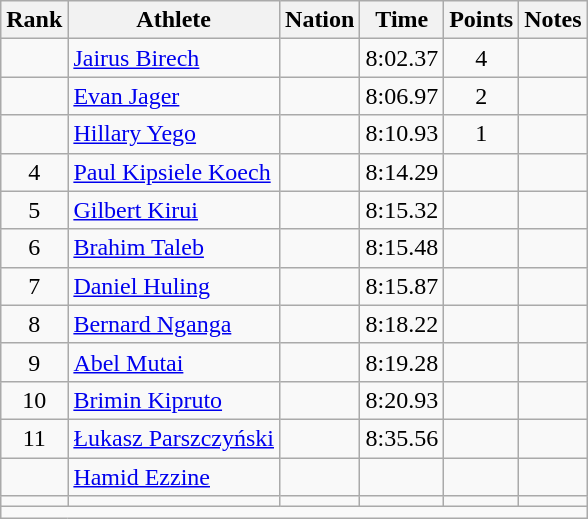<table class="wikitable sortable" style="text-align:center;">
<tr>
<th scope="col" style="width: 10px;">Rank</th>
<th scope="col">Athlete</th>
<th scope="col">Nation</th>
<th scope="col">Time</th>
<th scope="col">Points</th>
<th scope="col">Notes</th>
</tr>
<tr>
<td></td>
<td align="left"><a href='#'>Jairus Birech</a></td>
<td align="left"></td>
<td>8:02.37</td>
<td>4</td>
<td></td>
</tr>
<tr>
<td></td>
<td align="left"><a href='#'>Evan Jager</a></td>
<td align="left"></td>
<td>8:06.97</td>
<td>2</td>
<td></td>
</tr>
<tr>
<td></td>
<td align="left"><a href='#'>Hillary Yego</a></td>
<td align="left"></td>
<td>8:10.93</td>
<td>1</td>
<td></td>
</tr>
<tr>
<td>4</td>
<td align="left"><a href='#'>Paul Kipsiele Koech</a></td>
<td align="left"></td>
<td>8:14.29</td>
<td></td>
<td></td>
</tr>
<tr>
<td>5</td>
<td align="left"><a href='#'>Gilbert Kirui</a></td>
<td align="left"></td>
<td>8:15.32</td>
<td></td>
<td></td>
</tr>
<tr>
<td>6</td>
<td align="left"><a href='#'>Brahim Taleb</a></td>
<td align="left"></td>
<td>8:15.48</td>
<td></td>
<td></td>
</tr>
<tr>
<td>7</td>
<td align="left"><a href='#'>Daniel Huling</a></td>
<td align="left"></td>
<td>8:15.87</td>
<td></td>
<td></td>
</tr>
<tr>
<td>8</td>
<td align="left"><a href='#'>Bernard Nganga</a></td>
<td align="left"></td>
<td>8:18.22</td>
<td></td>
<td></td>
</tr>
<tr>
<td>9</td>
<td align="left"><a href='#'>Abel Mutai</a></td>
<td align="left"></td>
<td>8:19.28</td>
<td></td>
<td></td>
</tr>
<tr>
<td>10</td>
<td align="left"><a href='#'>Brimin Kipruto</a></td>
<td align="left"></td>
<td>8:20.93</td>
<td></td>
<td></td>
</tr>
<tr>
<td>11</td>
<td align="left"><a href='#'>Łukasz Parszczyński</a></td>
<td align="left"></td>
<td>8:35.56</td>
<td></td>
<td></td>
</tr>
<tr>
<td></td>
<td align="left"><a href='#'>Hamid Ezzine</a></td>
<td align="left"></td>
<td></td>
<td></td>
<td></td>
</tr>
<tr>
<td></td>
<td align="left"></td>
<td align="left"></td>
<td></td>
<td></td>
<td></td>
</tr>
<tr class="sortbottom">
<td colspan="6"></td>
</tr>
</table>
